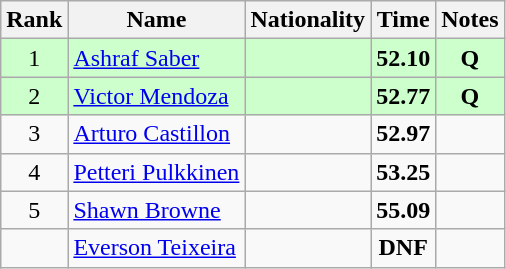<table class="wikitable sortable" style="text-align:center">
<tr>
<th>Rank</th>
<th>Name</th>
<th>Nationality</th>
<th>Time</th>
<th>Notes</th>
</tr>
<tr bgcolor=ccffcc>
<td>1</td>
<td align=left><a href='#'>Ashraf Saber</a></td>
<td align=left></td>
<td><strong>52.10</strong></td>
<td><strong>Q</strong></td>
</tr>
<tr bgcolor=ccffcc>
<td>2</td>
<td align=left><a href='#'>Victor Mendoza</a></td>
<td align=left></td>
<td><strong>52.77</strong></td>
<td><strong>Q</strong></td>
</tr>
<tr>
<td>3</td>
<td align=left><a href='#'>Arturo Castillon</a></td>
<td align=left></td>
<td><strong>52.97</strong></td>
<td></td>
</tr>
<tr>
<td>4</td>
<td align=left><a href='#'>Petteri Pulkkinen</a></td>
<td align=left></td>
<td><strong>53.25</strong></td>
<td></td>
</tr>
<tr>
<td>5</td>
<td align=left><a href='#'>Shawn Browne</a></td>
<td align=left></td>
<td><strong>55.09</strong></td>
<td></td>
</tr>
<tr>
<td></td>
<td align=left><a href='#'>Everson Teixeira</a></td>
<td align=left></td>
<td><strong>DNF</strong></td>
<td></td>
</tr>
</table>
